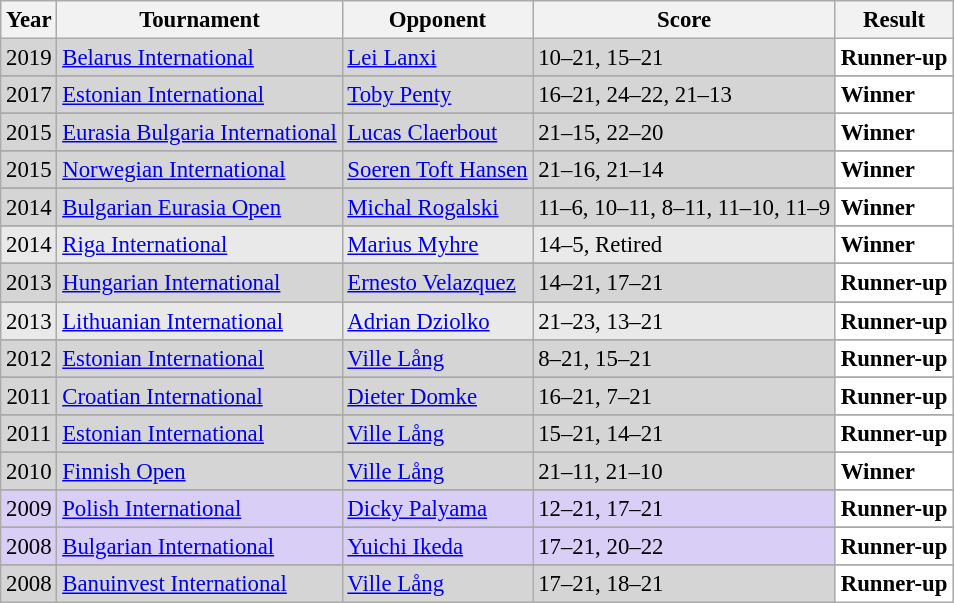<table class="sortable wikitable" style="font-size: 95%;">
<tr>
<th>Year</th>
<th>Tournament</th>
<th>Opponent</th>
<th>Score</th>
<th>Result</th>
</tr>
<tr style="background:#D5D5D5">
<td align="center">2019</td>
<td align="left"><a href='#'>Belarus International</a></td>
<td align="left"> <a href='#'>Lei Lanxi</a></td>
<td align="left">10–21, 15–21</td>
<td style="text-align:left; background:white"> <strong>Runner-up</strong></td>
</tr>
<tr>
</tr>
<tr style="background:#D5D5D5">
<td align="center">2017</td>
<td align="left"><a href='#'>Estonian International</a></td>
<td align="left"> <a href='#'>Toby Penty</a></td>
<td align="left">16–21, 24–22, 21–13</td>
<td style="text-align:left; background:white"> <strong>Winner</strong></td>
</tr>
<tr>
</tr>
<tr style="background:#D5D5D5">
<td align="center">2015</td>
<td align="left"><a href='#'>Eurasia Bulgaria International</a></td>
<td align="left"> <a href='#'>Lucas Claerbout</a></td>
<td align="left">21–15, 22–20</td>
<td style="text-align:left; background:white"> <strong>Winner</strong></td>
</tr>
<tr>
</tr>
<tr style="background:#D5D5D5">
<td align="center">2015</td>
<td align="left"><a href='#'>Norwegian International</a></td>
<td align="left"> <a href='#'>Soeren Toft Hansen</a></td>
<td align="left">21–16, 21–14</td>
<td style="text-align:left; background:white"> <strong>Winner</strong></td>
</tr>
<tr>
</tr>
<tr style="background:#D5D5D5">
<td align="center">2014</td>
<td align="left"><a href='#'>Bulgarian Eurasia Open</a></td>
<td align="left"> <a href='#'>Michal Rogalski</a></td>
<td align="left">11–6, 10–11, 8–11, 11–10, 11–9</td>
<td style="text-align:left; background:white"> <strong>Winner</strong></td>
</tr>
<tr>
</tr>
<tr style="background:#E9E9E9">
<td align="center">2014</td>
<td align="left"><a href='#'>Riga International</a></td>
<td align="left"> <a href='#'>Marius Myhre</a></td>
<td align="left">14–5, Retired</td>
<td style="text-align:left; background:white"> <strong>Winner</strong></td>
</tr>
<tr>
</tr>
<tr style="background:#D5D5D5">
<td align="center">2013</td>
<td align="left"><a href='#'>Hungarian International</a></td>
<td align="left"> <a href='#'>Ernesto Velazquez</a></td>
<td align="left">14–21, 17–21</td>
<td style="text-align:left; background:white"> <strong>Runner-up</strong></td>
</tr>
<tr>
</tr>
<tr style="background:#E9E9E9">
<td align="center">2013</td>
<td align="left"><a href='#'>Lithuanian International</a></td>
<td align="left"> <a href='#'>Adrian Dziolko</a></td>
<td align="left">21–23, 13–21</td>
<td style="text-align:left; background:white"> <strong>Runner-up</strong></td>
</tr>
<tr>
</tr>
<tr style="background:#D5D5D5">
<td align="center">2012</td>
<td align="left"><a href='#'>Estonian International</a></td>
<td align="left"> <a href='#'>Ville Lång</a></td>
<td align="left">8–21, 15–21</td>
<td style="text-align:left; background:white"> <strong>Runner-up</strong></td>
</tr>
<tr>
</tr>
<tr style="background:#D5D5D5">
<td align="center">2011</td>
<td align="left"><a href='#'>Croatian International</a></td>
<td align="left"> <a href='#'>Dieter Domke</a></td>
<td align="left">16–21, 7–21</td>
<td style="text-align:left; background:white"> <strong>Runner-up</strong></td>
</tr>
<tr>
</tr>
<tr style="background:#D5D5D5">
<td align="center">2011</td>
<td align="left"><a href='#'>Estonian International</a></td>
<td align="left"> <a href='#'>Ville Lång</a></td>
<td align="left">15–21, 14–21</td>
<td style="text-align:left; background:white"> <strong>Runner-up</strong></td>
</tr>
<tr>
</tr>
<tr style="background:#D5D5D5">
<td align="center">2010</td>
<td align="left"><a href='#'>Finnish Open</a></td>
<td align="left"> <a href='#'>Ville Lång</a></td>
<td align="left">21–11, 21–10</td>
<td style="text-align:left; background:white"> <strong>Winner</strong></td>
</tr>
<tr>
</tr>
<tr style="background:#D8CEF6">
<td align="center">2009</td>
<td align="left"><a href='#'>Polish International</a></td>
<td align="left"> <a href='#'>Dicky Palyama</a></td>
<td align="left">12–21, 17–21</td>
<td style="text-align:left; background:white"> <strong>Runner-up</strong></td>
</tr>
<tr>
</tr>
<tr style="background:#D8CEF6">
<td align="center">2008</td>
<td align="left"><a href='#'>Bulgarian International</a></td>
<td align="left"> <a href='#'>Yuichi Ikeda</a></td>
<td align="left">17–21, 20–22</td>
<td style="text-align:left; background:white"> <strong>Runner-up</strong></td>
</tr>
<tr>
</tr>
<tr style="background:#D5D5D5">
<td align="center">2008</td>
<td align="left"><a href='#'>Banuinvest International</a></td>
<td align="left"> <a href='#'>Ville Lång</a></td>
<td align="left">17–21, 18–21</td>
<td style="text-align:left; background:white"> <strong>Runner-up</strong></td>
</tr>
</table>
